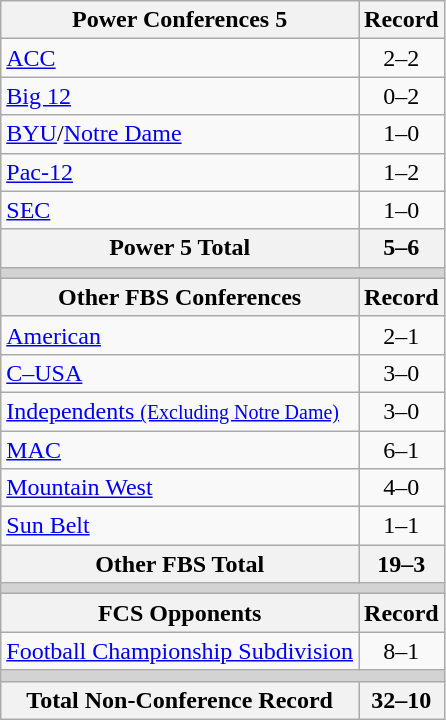<table class="wikitable">
<tr>
<th>Power Conferences 5</th>
<th>Record</th>
</tr>
<tr>
<td><a href='#'>ACC</a></td>
<td align=center>2–2</td>
</tr>
<tr>
<td><a href='#'>Big 12</a></td>
<td align=center>0–2</td>
</tr>
<tr>
<td><a href='#'>BYU</a>/<a href='#'>Notre Dame</a></td>
<td align=center>1–0</td>
</tr>
<tr>
<td><a href='#'>Pac-12</a></td>
<td align=center>1–2</td>
</tr>
<tr>
<td><a href='#'>SEC</a></td>
<td align=center>1–0</td>
</tr>
<tr>
<th>Power 5 Total</th>
<th>5–6</th>
</tr>
<tr>
<th colspan="2" style="background:lightgrey;"></th>
</tr>
<tr>
<th>Other FBS Conferences</th>
<th>Record</th>
</tr>
<tr>
<td><a href='#'>American</a></td>
<td align=center>2–1</td>
</tr>
<tr>
<td><a href='#'>C–USA</a></td>
<td align=center>3–0</td>
</tr>
<tr>
<td><a href='#'>Independents <small>(Excluding Notre Dame)</small></a></td>
<td align=center>3–0</td>
</tr>
<tr>
<td><a href='#'>MAC</a></td>
<td align=center>6–1</td>
</tr>
<tr>
<td><a href='#'>Mountain West</a></td>
<td align=center>4–0</td>
</tr>
<tr>
<td><a href='#'>Sun Belt</a></td>
<td align=center>1–1</td>
</tr>
<tr>
<th>Other FBS Total</th>
<th>19–3</th>
</tr>
<tr>
<th colspan="2" style="background:lightgrey;"></th>
</tr>
<tr>
<th>FCS Opponents</th>
<th>Record</th>
</tr>
<tr>
<td><a href='#'>Football Championship Subdivision</a></td>
<td align=center>8–1</td>
</tr>
<tr>
<th colspan="2" style="background:lightgrey;"></th>
</tr>
<tr>
<th>Total Non-Conference Record</th>
<th>32–10</th>
</tr>
</table>
